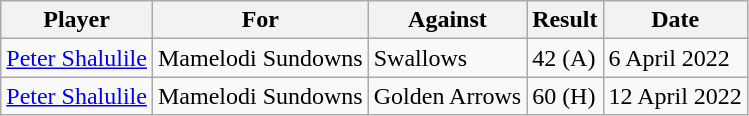<table class="wikitable">
<tr>
<th>Player</th>
<th>For</th>
<th>Against</th>
<th>Result</th>
<th>Date</th>
</tr>
<tr>
<td> <a href='#'>Peter Shalulile</a></td>
<td>Mamelodi Sundowns</td>
<td>Swallows</td>
<td>42 (A)</td>
<td>6 April 2022</td>
</tr>
<tr>
<td> <a href='#'>Peter Shalulile</a></td>
<td>Mamelodi Sundowns</td>
<td>Golden Arrows</td>
<td>60 (H)</td>
<td>12 April 2022</td>
</tr>
</table>
